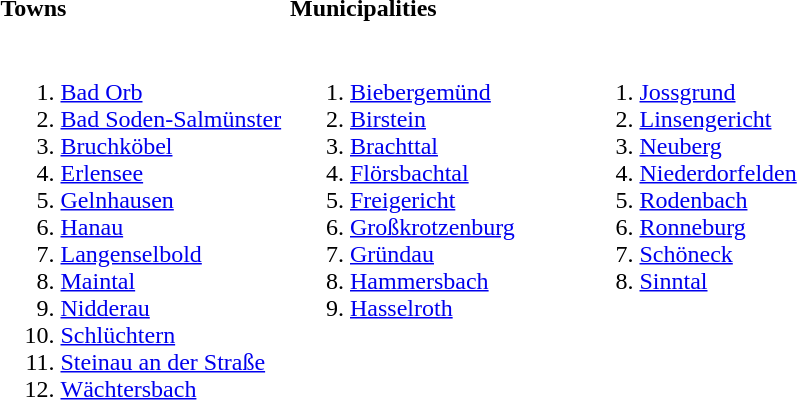<table>
<tr>
<th align=left width=33%>Towns</th>
<th align=left width=33%>Municipalities</th>
<th align=left width=33%></th>
</tr>
<tr valign=top>
<td><br><ol><li><a href='#'>Bad Orb</a></li><li><a href='#'>Bad Soden-Salmünster</a></li><li><a href='#'>Bruchköbel</a></li><li><a href='#'>Erlensee</a></li><li><a href='#'>Gelnhausen</a></li><li><a href='#'>Hanau</a></li><li><a href='#'>Langenselbold</a></li><li><a href='#'>Maintal</a></li><li><a href='#'>Nidderau</a></li><li><a href='#'>Schlüchtern</a></li><li><a href='#'>Steinau an der Straße</a></li><li><a href='#'>Wächtersbach</a></li></ol></td>
<td><br><ol><li><a href='#'>Biebergemünd</a></li><li><a href='#'>Birstein</a></li><li><a href='#'>Brachttal</a></li><li><a href='#'>Flörsbachtal</a></li><li><a href='#'>Freigericht</a></li><li><a href='#'>Großkrotzenburg</a></li><li><a href='#'>Gründau</a></li><li><a href='#'>Hammersbach</a></li><li><a href='#'>Hasselroth</a></li></ol></td>
<td><br><ol>
<li><a href='#'>Jossgrund</a>
<li><a href='#'>Linsengericht</a>
<li><a href='#'>Neuberg</a>
<li><a href='#'>Niederdorfelden</a>
<li><a href='#'>Rodenbach</a>
<li><a href='#'>Ronneburg</a>
<li><a href='#'>Schöneck</a>
<li><a href='#'>Sinntal</a>
</ol></td>
</tr>
</table>
